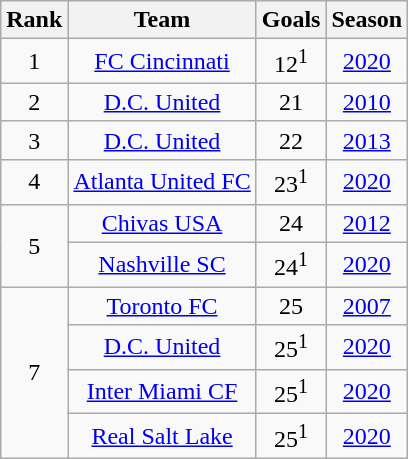<table class="wikitable sortable" style="text-align:center">
<tr>
<th>Rank</th>
<th>Team</th>
<th>Goals</th>
<th>Season</th>
</tr>
<tr>
<td>1</td>
<td><a href='#'>FC Cincinnati</a></td>
<td>12<sup>1</sup></td>
<td><a href='#'>2020</a></td>
</tr>
<tr>
<td>2</td>
<td><a href='#'>D.C. United</a></td>
<td>21</td>
<td><a href='#'>2010</a></td>
</tr>
<tr>
<td>3</td>
<td><a href='#'>D.C. United</a></td>
<td>22</td>
<td><a href='#'>2013</a></td>
</tr>
<tr>
<td>4</td>
<td><a href='#'>Atlanta United FC</a></td>
<td>23<sup>1</sup></td>
<td><a href='#'>2020</a></td>
</tr>
<tr>
<td rowspan="2">5</td>
<td><a href='#'>Chivas USA</a></td>
<td>24</td>
<td><a href='#'>2012</a></td>
</tr>
<tr>
<td><a href='#'>Nashville SC</a></td>
<td>24<sup>1</sup></td>
<td><a href='#'>2020</a></td>
</tr>
<tr>
<td rowspan="4">7</td>
<td><a href='#'>Toronto FC</a></td>
<td>25</td>
<td><a href='#'>2007</a></td>
</tr>
<tr>
<td><a href='#'>D.C. United</a></td>
<td>25<sup>1</sup></td>
<td><a href='#'>2020</a></td>
</tr>
<tr>
<td><a href='#'>Inter Miami CF</a></td>
<td>25<sup>1</sup></td>
<td><a href='#'>2020</a></td>
</tr>
<tr>
<td><a href='#'>Real Salt Lake</a></td>
<td>25<sup>1</sup></td>
<td><a href='#'>2020</a><br></td>
</tr>
</table>
